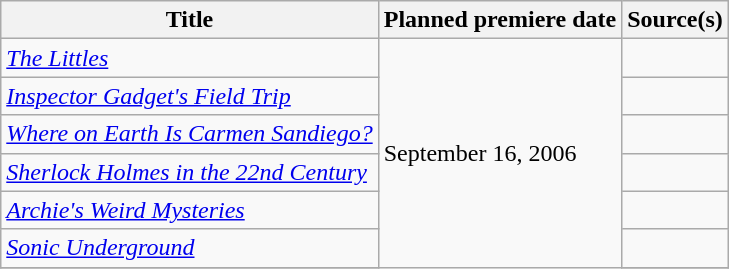<table class="wikitable sortable">
<tr>
<th>Title</th>
<th>Planned premiere date</th>
<th>Source(s)</th>
</tr>
<tr>
<td><em><a href='#'>The Littles</a></em></td>
<td rowspan=8>September 16, 2006</td>
<td></td>
</tr>
<tr>
<td><em><a href='#'>Inspector Gadget's Field Trip</a></em></td>
<td></td>
</tr>
<tr>
<td><em><a href='#'>Where on Earth Is Carmen Sandiego?</a></em></td>
<td></td>
</tr>
<tr>
<td><em><a href='#'>Sherlock Holmes in the 22nd Century</a></em></td>
<td></td>
</tr>
<tr>
<td><em><a href='#'>Archie's Weird Mysteries</a></em></td>
<td></td>
</tr>
<tr>
<td><em><a href='#'>Sonic Underground</a></em></td>
<td></td>
</tr>
<tr>
</tr>
</table>
